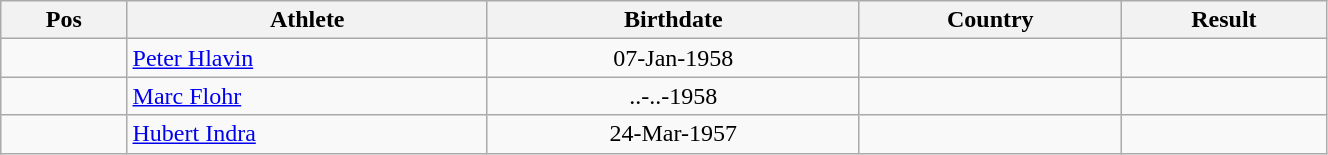<table class="wikitable"  style="text-align:center; width:70%;">
<tr>
<th>Pos</th>
<th>Athlete</th>
<th>Birthdate</th>
<th>Country</th>
<th>Result</th>
</tr>
<tr>
<td align=center></td>
<td align=left><a href='#'>Peter Hlavin</a></td>
<td>07-Jan-1958</td>
<td align=left></td>
<td></td>
</tr>
<tr>
<td align=center></td>
<td align=left><a href='#'>Marc Flohr</a></td>
<td>..-..-1958</td>
<td align=left></td>
<td></td>
</tr>
<tr>
<td align=center></td>
<td align=left><a href='#'>Hubert Indra</a></td>
<td>24-Mar-1957</td>
<td align=left></td>
<td></td>
</tr>
</table>
